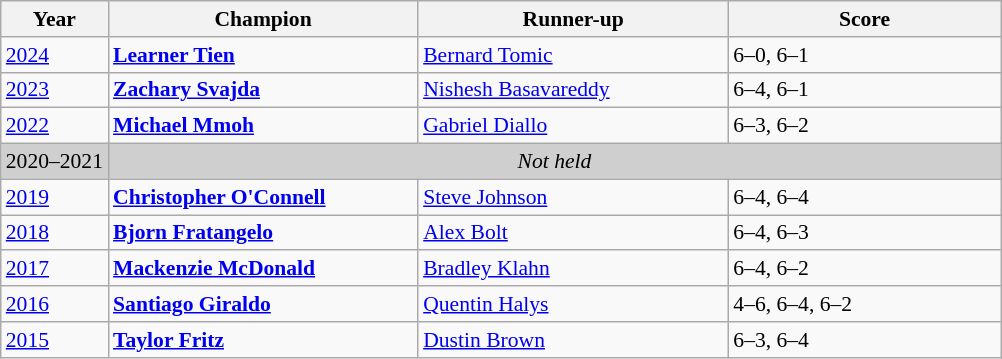<table class="wikitable" style="font-size:90%">
<tr>
<th>Year</th>
<th width="200">Champion</th>
<th width="200">Runner-up</th>
<th width="175">Score</th>
</tr>
<tr>
<td><a href='#'>2024</a></td>
<td> <strong><a href='#'>Learner Tien</a></strong></td>
<td> <a href='#'>Bernard Tomic</a></td>
<td>6–0, 6–1</td>
</tr>
<tr>
<td><a href='#'>2023</a></td>
<td> <strong><a href='#'>Zachary Svajda</a></strong></td>
<td> <a href='#'>Nishesh Basavareddy</a></td>
<td>6–4, 6–1</td>
</tr>
<tr>
<td><a href='#'>2022</a></td>
<td> <strong><a href='#'>Michael Mmoh</a></strong></td>
<td> <a href='#'>Gabriel Diallo</a></td>
<td>6–3, 6–2</td>
</tr>
<tr>
<td style="background:#cfcfcf">2020–2021</td>
<td colspan=3 align=center style="background:#cfcfcf"><em>Not held</em></td>
</tr>
<tr>
<td><a href='#'>2019</a></td>
<td> <strong><a href='#'>Christopher O'Connell</a></strong></td>
<td> <a href='#'>Steve Johnson</a></td>
<td>6–4, 6–4</td>
</tr>
<tr>
<td><a href='#'>2018</a></td>
<td> <strong><a href='#'>Bjorn Fratangelo</a></strong></td>
<td> <a href='#'>Alex Bolt</a></td>
<td>6–4, 6–3</td>
</tr>
<tr>
<td><a href='#'>2017</a></td>
<td> <strong><a href='#'>Mackenzie McDonald</a></strong></td>
<td> <a href='#'>Bradley Klahn</a></td>
<td>6–4, 6–2</td>
</tr>
<tr>
<td><a href='#'>2016</a></td>
<td> <strong><a href='#'>Santiago Giraldo</a></strong></td>
<td> <a href='#'>Quentin Halys</a></td>
<td>4–6, 6–4, 6–2</td>
</tr>
<tr>
<td><a href='#'>2015</a></td>
<td> <strong><a href='#'>Taylor Fritz</a></strong></td>
<td> <a href='#'>Dustin Brown</a></td>
<td>6–3, 6–4</td>
</tr>
</table>
